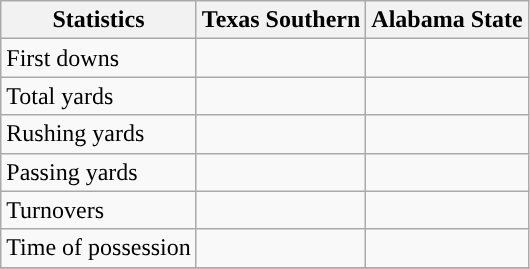<table class="wikitable">
<tr>
<th>Statistics</th>
<th>Texas Southern</th>
<th>Alabama State</th>
</tr>
<tr>
<td>First downs</td>
<td> </td>
<td> </td>
</tr>
<tr>
<td>Total yards</td>
<td> </td>
<td> </td>
</tr>
<tr>
<td>Rushing yards</td>
<td> </td>
<td> </td>
</tr>
<tr>
<td>Passing yards</td>
<td> </td>
<td> </td>
</tr>
<tr>
<td>Turnovers</td>
<td> </td>
<td> </td>
</tr>
<tr>
<td>Time of possession</td>
<td> </td>
<td> </td>
</tr>
<tr>
</tr>
</table>
